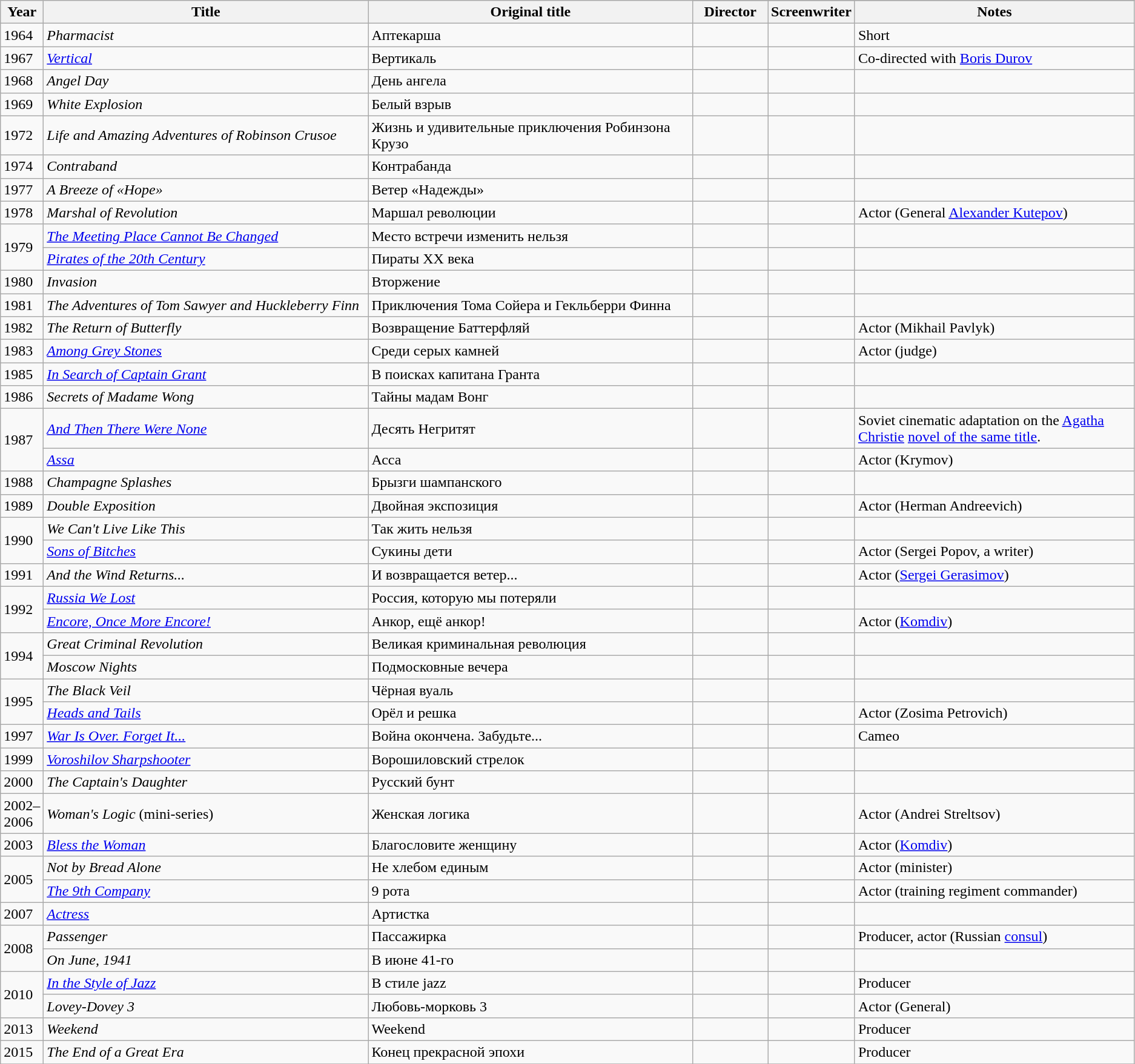<table class="wikitable" style="margin-right: 0;">
<tr>
<th rowspan="2" width="33">Year</th>
<th rowspan="2" width="350">Title</th>
<th rowspan="2" width="350">Original title</th>
</tr>
<tr>
<th width="75">Director</th>
<th width="75">Screenwriter</th>
<th width="300">Notes</th>
</tr>
<tr>
<td>1964</td>
<td><em>Pharmacist</em></td>
<td>Аптекарша</td>
<td></td>
<td></td>
<td>Short</td>
</tr>
<tr>
<td>1967</td>
<td><em><a href='#'>Vertical</a></em></td>
<td>Вертикаль</td>
<td></td>
<td></td>
<td>Co-directed with <a href='#'>Boris Durov</a></td>
</tr>
<tr>
<td>1968</td>
<td><em>Angel Day</em></td>
<td>День ангела</td>
<td></td>
<td></td>
<td></td>
</tr>
<tr>
<td>1969</td>
<td><em>White Explosion</em></td>
<td>Белый взрыв</td>
<td></td>
<td></td>
<td></td>
</tr>
<tr>
<td>1972</td>
<td><em>Life and Amazing Adventures of Robinson Crusoe</em></td>
<td>Жизнь и удивительные приключения Робинзона Крузо</td>
<td></td>
<td></td>
<td></td>
</tr>
<tr>
<td>1974</td>
<td><em>Contraband</em></td>
<td>Контрабанда</td>
<td></td>
<td></td>
<td></td>
</tr>
<tr>
<td>1977</td>
<td><em>A Breeze of «Hope»</em></td>
<td>Ветер «Надежды»</td>
<td></td>
<td></td>
<td></td>
</tr>
<tr>
<td>1978</td>
<td><em>Marshal of Revolution</em></td>
<td>Маршал революции</td>
<td></td>
<td></td>
<td>Actor (General <a href='#'>Alexander Kutepov</a>)</td>
</tr>
<tr>
<td rowspan="2">1979</td>
<td><em><a href='#'>The Meeting Place Cannot Be Changed</a></em></td>
<td>Место встречи изменить нельзя</td>
<td></td>
<td></td>
<td></td>
</tr>
<tr>
<td><em><a href='#'>Pirates of the 20th Century</a></em></td>
<td>Пираты XX века</td>
<td></td>
<td></td>
<td></td>
</tr>
<tr>
<td>1980</td>
<td><em>Invasion</em></td>
<td>Вторжение</td>
<td></td>
<td></td>
<td></td>
</tr>
<tr>
<td>1981</td>
<td><em>The Adventures of Tom Sawyer and Huckleberry Finn</em></td>
<td>Приключения Тома Сойера и Гекльберри Финна</td>
<td></td>
<td></td>
<td></td>
</tr>
<tr>
<td>1982</td>
<td><em>The Return of Butterfly</em></td>
<td>Возвращение Баттерфляй</td>
<td></td>
<td></td>
<td>Actor (Mikhail Pavlyk)</td>
</tr>
<tr>
<td>1983</td>
<td><em><a href='#'>Among Grey Stones</a></em></td>
<td>Среди серых камней</td>
<td></td>
<td></td>
<td>Actor (judge)</td>
</tr>
<tr>
<td>1985</td>
<td><em><a href='#'>In Search of Captain Grant</a></em></td>
<td>В поисках капитана Гранта</td>
<td></td>
<td></td>
<td></td>
</tr>
<tr>
<td>1986</td>
<td><em>Secrets of Madame Wong</em></td>
<td>Тайны мадам Вонг</td>
<td></td>
<td></td>
<td></td>
</tr>
<tr>
<td rowspan="2">1987</td>
<td><em><a href='#'>And Then There Were None</a></em></td>
<td>Десять Негритят</td>
<td></td>
<td></td>
<td>Soviet cinematic adaptation on the <a href='#'>Agatha Christie</a> <a href='#'>novel of the same title</a>.</td>
</tr>
<tr>
<td><em><a href='#'>Assa</a></em></td>
<td>Асса</td>
<td></td>
<td></td>
<td>Actor (Krymov)</td>
</tr>
<tr>
<td>1988</td>
<td><em>Champagne Splashes</em></td>
<td>Брызги шампанского</td>
<td></td>
<td></td>
<td></td>
</tr>
<tr>
<td>1989</td>
<td><em>Double Exposition</em></td>
<td>Двойная экспозиция</td>
<td></td>
<td></td>
<td>Actor (Herman Andreevich)</td>
</tr>
<tr>
<td rowspan="2">1990</td>
<td><em>We Can't Live Like This</em></td>
<td>Так жить нельзя</td>
<td></td>
<td></td>
<td></td>
</tr>
<tr>
<td><em><a href='#'>Sons of Bitches</a></em></td>
<td>Сукины дети</td>
<td></td>
<td></td>
<td>Actor (Sergei Popov, a writer)</td>
</tr>
<tr>
<td>1991</td>
<td><em>And the Wind Returns...</em></td>
<td>И возвращается ветер...</td>
<td></td>
<td></td>
<td>Actor (<a href='#'>Sergei Gerasimov</a>)</td>
</tr>
<tr>
<td rowspan="2">1992</td>
<td><em><a href='#'>Russia We Lost</a></em></td>
<td>Россия, которую мы потеряли</td>
<td></td>
<td></td>
<td></td>
</tr>
<tr>
<td><em><a href='#'>Encore, Once More Encore!</a></em></td>
<td>Анкор, ещё анкор!</td>
<td></td>
<td></td>
<td>Actor (<a href='#'>Komdiv</a>)</td>
</tr>
<tr>
<td rowspan="2">1994</td>
<td><em>Great Criminal Revolution</em></td>
<td>Великая криминальная революция</td>
<td></td>
<td></td>
<td></td>
</tr>
<tr>
<td><em>Moscow Nights</em></td>
<td>Подмосковные вечера</td>
<td></td>
<td></td>
<td></td>
</tr>
<tr>
<td rowspan="2">1995</td>
<td><em>The Black Veil</em></td>
<td>Чёрная вуаль</td>
<td></td>
<td></td>
<td></td>
</tr>
<tr>
<td><em><a href='#'>Heads and Tails</a></em></td>
<td>Орёл и решка</td>
<td></td>
<td></td>
<td>Actor (Zosima Petrovich)</td>
</tr>
<tr>
<td>1997</td>
<td><em><a href='#'>War Is Over. Forget It...</a></em></td>
<td>Война окончена. Забудьте...</td>
<td></td>
<td></td>
<td>Cameo</td>
</tr>
<tr>
<td>1999</td>
<td><em><a href='#'>Voroshilov Sharpshooter</a></em></td>
<td>Ворошиловский стрелок</td>
<td></td>
<td></td>
<td></td>
</tr>
<tr>
<td>2000</td>
<td><em>The Captain's Daughter</em></td>
<td>Русский бунт</td>
<td></td>
<td></td>
<td></td>
</tr>
<tr>
<td>2002–2006</td>
<td><em>Woman's Logic</em> (mini-series)</td>
<td>Женская логика</td>
<td></td>
<td></td>
<td>Actor (Andrei Streltsov)</td>
</tr>
<tr>
<td>2003</td>
<td><em><a href='#'>Bless the Woman</a></em></td>
<td>Благословите женщину</td>
<td></td>
<td></td>
<td>Actor (<a href='#'>Komdiv</a>)</td>
</tr>
<tr>
<td rowspan="2">2005</td>
<td><em>Not by Bread Alone</em></td>
<td>Не хлебом единым</td>
<td></td>
<td></td>
<td>Actor (minister)</td>
</tr>
<tr>
<td><em><a href='#'>The 9th Company</a></em></td>
<td>9 рота</td>
<td></td>
<td></td>
<td>Actor (training regiment commander)</td>
</tr>
<tr>
<td>2007</td>
<td><em><a href='#'>Actress</a></em></td>
<td>Артистка</td>
<td></td>
<td></td>
<td></td>
</tr>
<tr>
<td rowspan="2">2008</td>
<td><em>Passenger</em></td>
<td>Пассажирка</td>
<td></td>
<td></td>
<td>Producer, actor (Russian <a href='#'>consul</a>)</td>
</tr>
<tr>
<td><em>On June, 1941</em></td>
<td>В июне 41-го</td>
<td></td>
<td></td>
<td></td>
</tr>
<tr>
<td rowspan="2">2010</td>
<td><em><a href='#'>In the Style of Jazz</a></em></td>
<td>В стиле jazz</td>
<td></td>
<td></td>
<td>Producer</td>
</tr>
<tr>
<td><em>Lovey-Dovey 3</em></td>
<td>Любовь-морковь 3</td>
<td></td>
<td></td>
<td>Actor (General)</td>
</tr>
<tr>
<td>2013</td>
<td><em>Weekend</em></td>
<td>Weekend</td>
<td></td>
<td></td>
<td>Producer</td>
</tr>
<tr>
<td>2015</td>
<td><em>The End of a Great Era</em></td>
<td>Конец прекрасной эпохи</td>
<td></td>
<td></td>
<td>Producer</td>
</tr>
<tr>
</tr>
</table>
